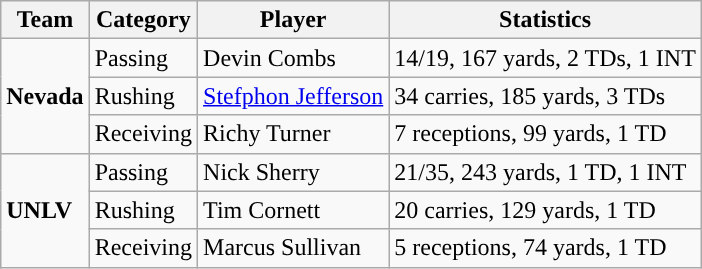<table class="wikitable" style="float: left;">
<tr>
<th>Team</th>
<th>Category</th>
<th>Player</th>
<th>Statistics</th>
</tr>
<tr>
<td rowspan=3><strong>Nevada</strong></td>
<td>Passing</td>
<td>Devin Combs</td>
<td>14/19, 167 yards, 2 TDs, 1 INT</td>
</tr>
<tr>
<td>Rushing</td>
<td><a href='#'>Stefphon Jefferson</a></td>
<td>34 carries, 185 yards, 3 TDs</td>
</tr>
<tr>
<td>Receiving</td>
<td>Richy Turner</td>
<td>7 receptions, 99 yards, 1 TD</td>
</tr>
<tr>
<td rowspan=3><strong>UNLV</strong></td>
<td>Passing</td>
<td>Nick Sherry</td>
<td>21/35, 243 yards, 1 TD, 1 INT</td>
</tr>
<tr>
<td>Rushing</td>
<td>Tim Cornett</td>
<td>20 carries, 129 yards, 1 TD</td>
</tr>
<tr>
<td>Receiving</td>
<td>Marcus Sullivan</td>
<td>5 receptions, 74 yards, 1 TD</td>
</tr>
</table>
